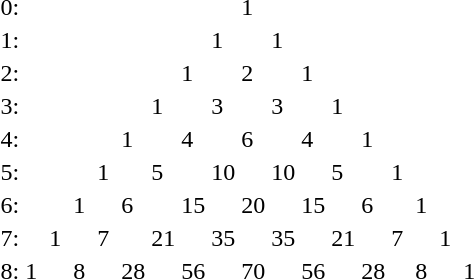<table>
<tr>
<td>0:</td>
<td></td>
<td></td>
<td></td>
<td></td>
<td></td>
<td></td>
<td></td>
<td></td>
<td>1</td>
<td></td>
<td></td>
<td></td>
<td></td>
<td></td>
<td></td>
<td></td>
<td></td>
</tr>
<tr>
<td>1:</td>
<td></td>
<td></td>
<td></td>
<td></td>
<td></td>
<td></td>
<td></td>
<td>1</td>
<td></td>
<td>1</td>
<td></td>
<td></td>
<td></td>
<td></td>
<td></td>
<td></td>
<td></td>
</tr>
<tr>
<td>2:</td>
<td></td>
<td></td>
<td></td>
<td></td>
<td></td>
<td></td>
<td>1</td>
<td></td>
<td>2</td>
<td></td>
<td>1</td>
<td></td>
<td></td>
<td></td>
<td></td>
<td></td>
<td></td>
</tr>
<tr>
<td>3:</td>
<td></td>
<td></td>
<td></td>
<td></td>
<td></td>
<td>1</td>
<td></td>
<td>3</td>
<td></td>
<td>3</td>
<td></td>
<td>1</td>
<td></td>
<td></td>
<td></td>
<td></td>
<td></td>
</tr>
<tr>
<td>4:</td>
<td></td>
<td></td>
<td></td>
<td></td>
<td>1</td>
<td></td>
<td>4</td>
<td></td>
<td>6</td>
<td></td>
<td>4</td>
<td></td>
<td>1</td>
<td></td>
<td></td>
<td></td>
<td></td>
</tr>
<tr>
<td>5:</td>
<td></td>
<td></td>
<td></td>
<td>1</td>
<td></td>
<td>5</td>
<td></td>
<td>10</td>
<td></td>
<td>10</td>
<td></td>
<td>5</td>
<td></td>
<td>1</td>
<td></td>
<td></td>
<td></td>
</tr>
<tr>
<td>6:</td>
<td></td>
<td></td>
<td>1</td>
<td></td>
<td>6</td>
<td></td>
<td>15</td>
<td></td>
<td>20</td>
<td></td>
<td>15</td>
<td></td>
<td>6</td>
<td></td>
<td>1</td>
<td></td>
<td></td>
</tr>
<tr>
<td>7:</td>
<td></td>
<td>1 </td>
<td></td>
<td>7 </td>
<td></td>
<td>21</td>
<td></td>
<td>35</td>
<td></td>
<td>35</td>
<td></td>
<td>21</td>
<td></td>
<td>7 </td>
<td></td>
<td>1 </td>
<td></td>
</tr>
<tr>
<td>8:</td>
<td>1 </td>
<td></td>
<td>8 </td>
<td></td>
<td>28</td>
<td></td>
<td>56</td>
<td></td>
<td>70</td>
<td></td>
<td>56</td>
<td></td>
<td>28</td>
<td></td>
<td>8 </td>
<td></td>
<td>1 </td>
</tr>
</table>
